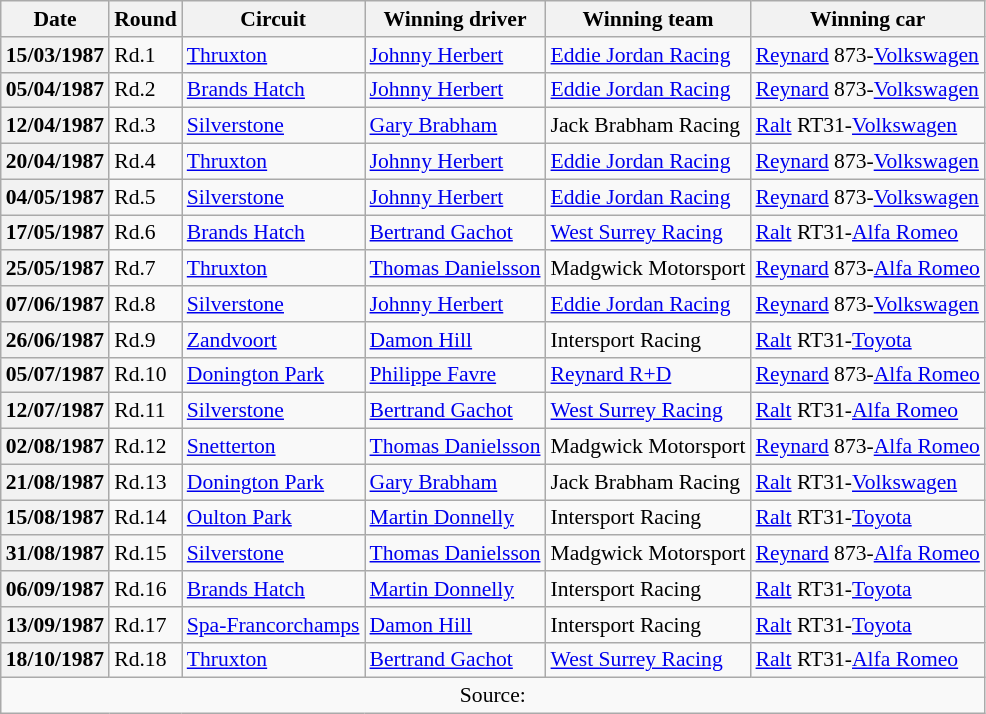<table class="wikitable" style="font-size: 90%;">
<tr>
<th>Date</th>
<th>Round</th>
<th>Circuit</th>
<th>Winning driver</th>
<th>Winning team</th>
<th>Winning car</th>
</tr>
<tr>
<th>15/03/1987</th>
<td>Rd.1</td>
<td> <a href='#'>Thruxton</a></td>
<td> <a href='#'>Johnny Herbert</a></td>
<td><a href='#'>Eddie Jordan Racing</a></td>
<td><a href='#'>Reynard</a> 873-<a href='#'>Volkswagen</a></td>
</tr>
<tr>
<th>05/04/1987</th>
<td>Rd.2</td>
<td> <a href='#'>Brands Hatch</a></td>
<td> <a href='#'>Johnny Herbert</a></td>
<td><a href='#'>Eddie Jordan Racing</a></td>
<td><a href='#'>Reynard</a> 873-<a href='#'>Volkswagen</a></td>
</tr>
<tr>
<th>12/04/1987</th>
<td>Rd.3</td>
<td> <a href='#'>Silverstone</a></td>
<td> <a href='#'>Gary Brabham</a></td>
<td>Jack Brabham Racing</td>
<td><a href='#'>Ralt</a> RT31-<a href='#'>Volkswagen</a></td>
</tr>
<tr>
<th>20/04/1987</th>
<td>Rd.4</td>
<td> <a href='#'>Thruxton</a></td>
<td> <a href='#'>Johnny Herbert</a></td>
<td><a href='#'>Eddie Jordan Racing</a></td>
<td><a href='#'>Reynard</a> 873-<a href='#'>Volkswagen</a></td>
</tr>
<tr>
<th>04/05/1987</th>
<td>Rd.5</td>
<td> <a href='#'>Silverstone</a></td>
<td> <a href='#'>Johnny Herbert</a></td>
<td><a href='#'>Eddie Jordan Racing</a></td>
<td><a href='#'>Reynard</a> 873-<a href='#'>Volkswagen</a></td>
</tr>
<tr>
<th>17/05/1987</th>
<td>Rd.6</td>
<td> <a href='#'>Brands Hatch</a></td>
<td> <a href='#'>Bertrand Gachot</a></td>
<td><a href='#'>West Surrey Racing</a></td>
<td><a href='#'>Ralt</a> RT31-<a href='#'>Alfa Romeo</a></td>
</tr>
<tr>
<th>25/05/1987</th>
<td>Rd.7</td>
<td> <a href='#'>Thruxton</a></td>
<td> <a href='#'>Thomas Danielsson</a></td>
<td>Madgwick Motorsport</td>
<td><a href='#'>Reynard</a> 873-<a href='#'>Alfa Romeo</a></td>
</tr>
<tr>
<th>07/06/1987</th>
<td>Rd.8</td>
<td> <a href='#'>Silverstone</a></td>
<td> <a href='#'>Johnny Herbert</a></td>
<td><a href='#'>Eddie Jordan Racing</a></td>
<td><a href='#'>Reynard</a> 873-<a href='#'>Volkswagen</a></td>
</tr>
<tr>
<th>26/06/1987</th>
<td>Rd.9</td>
<td> <a href='#'>Zandvoort</a></td>
<td> <a href='#'>Damon Hill</a></td>
<td>Intersport Racing</td>
<td><a href='#'>Ralt</a> RT31-<a href='#'>Toyota</a></td>
</tr>
<tr>
<th>05/07/1987</th>
<td>Rd.10</td>
<td> <a href='#'>Donington Park</a></td>
<td> <a href='#'>Philippe Favre</a></td>
<td><a href='#'>Reynard R+D</a></td>
<td><a href='#'>Reynard</a> 873-<a href='#'>Alfa Romeo</a></td>
</tr>
<tr>
<th>12/07/1987</th>
<td>Rd.11</td>
<td> <a href='#'>Silverstone</a></td>
<td> <a href='#'>Bertrand Gachot</a></td>
<td><a href='#'>West Surrey Racing</a></td>
<td><a href='#'>Ralt</a> RT31-<a href='#'>Alfa Romeo</a></td>
</tr>
<tr>
<th>02/08/1987</th>
<td>Rd.12</td>
<td> <a href='#'>Snetterton</a></td>
<td> <a href='#'>Thomas Danielsson</a></td>
<td>Madgwick Motorsport</td>
<td><a href='#'>Reynard</a> 873-<a href='#'>Alfa Romeo</a></td>
</tr>
<tr>
<th>21/08/1987</th>
<td>Rd.13</td>
<td> <a href='#'>Donington Park</a></td>
<td> <a href='#'>Gary Brabham</a></td>
<td>Jack Brabham Racing</td>
<td><a href='#'>Ralt</a> RT31-<a href='#'>Volkswagen</a></td>
</tr>
<tr>
<th>15/08/1987</th>
<td>Rd.14</td>
<td> <a href='#'>Oulton Park</a></td>
<td> <a href='#'>Martin Donnelly</a></td>
<td>Intersport Racing</td>
<td><a href='#'>Ralt</a> RT31-<a href='#'>Toyota</a></td>
</tr>
<tr>
<th>31/08/1987</th>
<td>Rd.15</td>
<td> <a href='#'>Silverstone</a></td>
<td> <a href='#'>Thomas Danielsson</a></td>
<td>Madgwick Motorsport</td>
<td><a href='#'>Reynard</a> 873-<a href='#'>Alfa Romeo</a></td>
</tr>
<tr>
<th>06/09/1987</th>
<td>Rd.16</td>
<td> <a href='#'>Brands Hatch</a></td>
<td> <a href='#'>Martin Donnelly</a></td>
<td>Intersport Racing</td>
<td><a href='#'>Ralt</a> RT31-<a href='#'>Toyota</a></td>
</tr>
<tr>
<th>13/09/1987</th>
<td>Rd.17</td>
<td> <a href='#'>Spa-Francorchamps</a></td>
<td> <a href='#'>Damon Hill</a></td>
<td>Intersport Racing</td>
<td><a href='#'>Ralt</a> RT31-<a href='#'>Toyota</a></td>
</tr>
<tr>
<th>18/10/1987</th>
<td>Rd.18</td>
<td> <a href='#'>Thruxton</a></td>
<td> <a href='#'>Bertrand Gachot</a></td>
<td><a href='#'>West Surrey Racing</a></td>
<td><a href='#'>Ralt</a> RT31-<a href='#'>Alfa Romeo</a></td>
</tr>
<tr>
<td colspan=6 align=center>Source:</td>
</tr>
</table>
